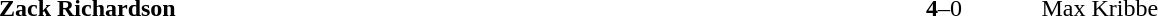<table width="100%" cellspacing="1">
<tr>
<th width=45%></th>
<th width=10%></th>
<th width=45%></th>
</tr>
<tr>
<td> <strong>Zack Richardson</strong></td>
<td align="center"><strong>4</strong>–0</td>
<td> Max Kribbe</td>
</tr>
</table>
